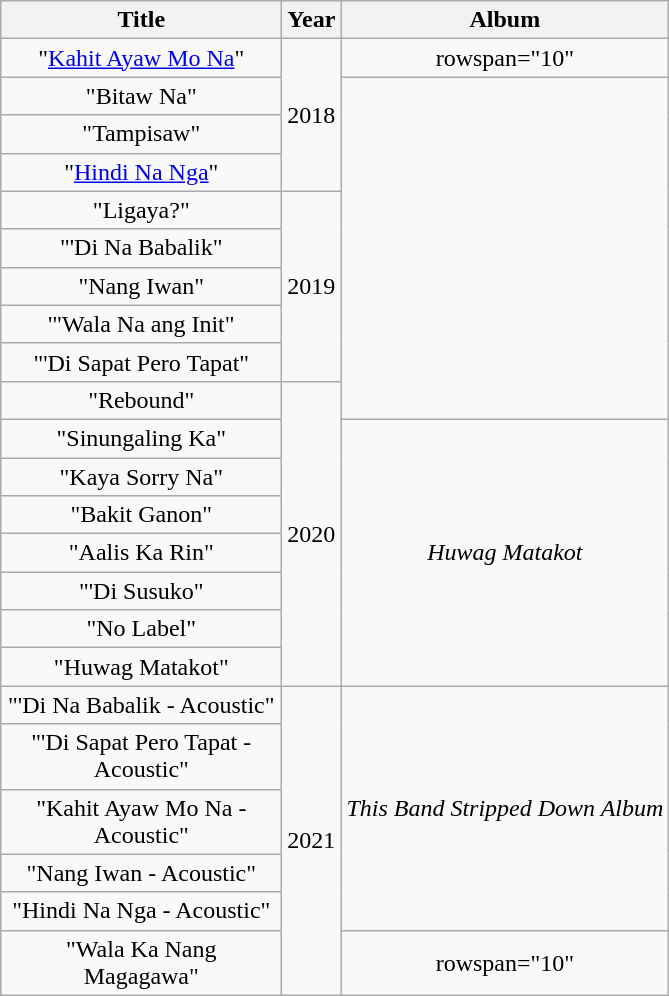<table class="wikitable plainrowheaders" style="text-align:center;">
<tr>
<th scope="col" rowspan="1" style="width:180px;">Title</th>
<th scope="col" rowspan="1">Year</th>
<th scope="col" rowspan="1">Album</th>
</tr>
<tr>
<td>"<a href='#'>Kahit Ayaw Mo Na</a>"</td>
<td align="center" rowspan="4">2018</td>
<td>rowspan="10" </td>
</tr>
<tr>
<td>"Bitaw Na"</td>
</tr>
<tr>
<td>"Tampisaw"</td>
</tr>
<tr>
<td>"<a href='#'>Hindi Na Nga</a>"</td>
</tr>
<tr>
<td>"Ligaya?"</td>
<td align="center" rowspan="5">2019</td>
</tr>
<tr>
<td>"'Di Na Babalik"</td>
</tr>
<tr>
<td>"Nang Iwan"</td>
</tr>
<tr>
<td>'"Wala Na ang Init" <br></td>
</tr>
<tr>
<td>"'Di Sapat Pero Tapat"</td>
</tr>
<tr>
<td>"Rebound"</td>
<td align="center" rowspan="8">2020</td>
</tr>
<tr>
<td>"Sinungaling Ka"</td>
<td rowspan="7"><em>Huwag Matakot</em></td>
</tr>
<tr>
<td>"Kaya Sorry Na"</td>
</tr>
<tr>
<td>"Bakit Ganon"</td>
</tr>
<tr>
<td>"Aalis Ka Rin"</td>
</tr>
<tr>
<td>"'Di Susuko"</td>
</tr>
<tr>
<td>"No Label"</td>
</tr>
<tr>
<td>"Huwag Matakot"</td>
</tr>
<tr>
<td>"'Di Na Babalik - Acoustic"</td>
<td align="center" rowspan="6">2021</td>
<td rowspan="5"><em>This Band Stripped Down Album</em></td>
</tr>
<tr>
<td>"'Di Sapat Pero Tapat - Acoustic"</td>
</tr>
<tr>
<td>"Kahit Ayaw Mo Na - Acoustic"</td>
</tr>
<tr>
<td>"Nang Iwan - Acoustic"</td>
</tr>
<tr>
<td>"Hindi Na Nga - Acoustic"</td>
</tr>
<tr>
<td>"Wala Ka Nang Magagawa"</td>
<td>rowspan="10" </td>
</tr>
</table>
